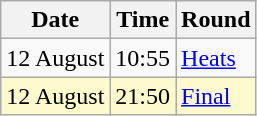<table class="wikitable">
<tr>
<th>Date</th>
<th>Time</th>
<th>Round</th>
</tr>
<tr>
<td>12 August</td>
<td>10:55</td>
<td><a href='#'>Heats</a></td>
</tr>
<tr style=background:lemonchiffon>
<td>12 August</td>
<td>21:50</td>
<td><a href='#'>Final</a></td>
</tr>
</table>
